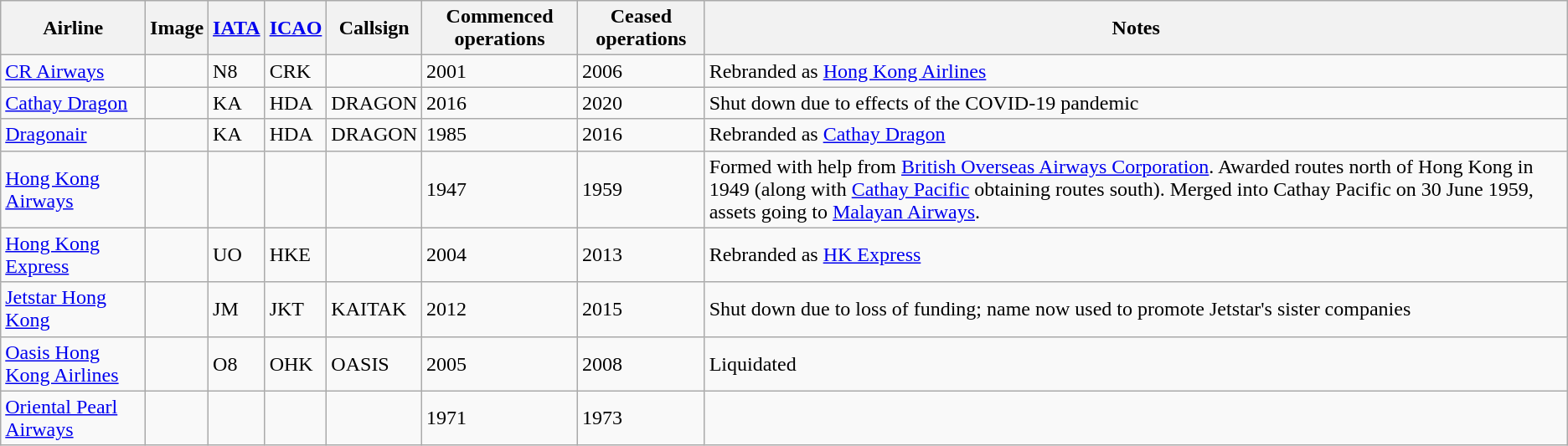<table class="wikitable sortable">
<tr valign="middle">
<th>Airline</th>
<th>Image</th>
<th><a href='#'>IATA</a></th>
<th><a href='#'>ICAO</a></th>
<th>Callsign</th>
<th>Commenced operations</th>
<th>Ceased operations</th>
<th>Notes</th>
</tr>
<tr>
<td><a href='#'>CR Airways</a></td>
<td></td>
<td>N8</td>
<td>CRK</td>
<td></td>
<td>2001</td>
<td>2006</td>
<td>Rebranded as <a href='#'>Hong Kong Airlines</a></td>
</tr>
<tr>
<td><a href='#'>Cathay Dragon</a></td>
<td></td>
<td>KA</td>
<td>HDA</td>
<td>DRAGON</td>
<td>2016</td>
<td>2020</td>
<td>Shut down due to effects of the COVID-19 pandemic</td>
</tr>
<tr>
<td><a href='#'>Dragonair</a></td>
<td></td>
<td>KA</td>
<td>HDA</td>
<td>DRAGON</td>
<td>1985</td>
<td>2016</td>
<td>Rebranded as <a href='#'>Cathay Dragon</a></td>
</tr>
<tr>
<td><a href='#'>Hong Kong Airways</a></td>
<td></td>
<td></td>
<td></td>
<td></td>
<td>1947</td>
<td>1959</td>
<td>Formed with help from <a href='#'>British Overseas Airways Corporation</a>. Awarded routes north of Hong Kong in 1949 (along with <a href='#'>Cathay Pacific</a> obtaining routes south). Merged into Cathay Pacific on 30 June 1959, assets going to <a href='#'>Malayan Airways</a>.</td>
</tr>
<tr>
<td><a href='#'>Hong Kong Express</a></td>
<td></td>
<td>UO</td>
<td>HKE</td>
<td></td>
<td>2004</td>
<td>2013</td>
<td>Rebranded as <a href='#'>HK Express</a></td>
</tr>
<tr>
<td><a href='#'>Jetstar Hong Kong</a></td>
<td></td>
<td>JM</td>
<td>JKT</td>
<td>KAITAK</td>
<td>2012</td>
<td>2015</td>
<td>Shut down due to loss of funding; name now used to promote Jetstar's sister companies</td>
</tr>
<tr>
<td><a href='#'>Oasis Hong Kong Airlines</a></td>
<td></td>
<td>O8</td>
<td>OHK</td>
<td>OASIS</td>
<td>2005</td>
<td>2008</td>
<td>Liquidated</td>
</tr>
<tr>
<td><a href='#'>Oriental Pearl Airways</a></td>
<td></td>
<td></td>
<td></td>
<td></td>
<td>1971</td>
<td>1973</td>
<td></td>
</tr>
</table>
